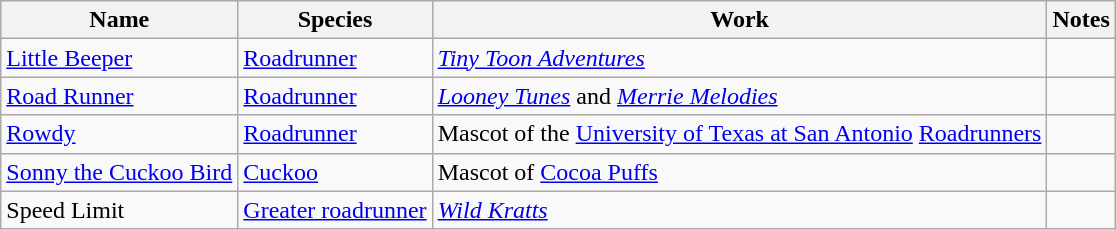<table class="wikitable">
<tr>
<th>Name</th>
<th>Species</th>
<th>Work</th>
<th>Notes</th>
</tr>
<tr>
<td><a href='#'>Little Beeper</a></td>
<td><a href='#'>Roadrunner</a></td>
<td><em><a href='#'>Tiny Toon Adventures</a></em></td>
<td></td>
</tr>
<tr>
<td><a href='#'>Road Runner</a></td>
<td><a href='#'>Roadrunner</a></td>
<td><em><a href='#'>Looney Tunes</a></em> and <em><a href='#'>Merrie Melodies</a></em></td>
<td></td>
</tr>
<tr>
<td><a href='#'>Rowdy</a></td>
<td><a href='#'>Roadrunner</a></td>
<td>Mascot of the <a href='#'>University of Texas at San Antonio</a> <a href='#'>Roadrunners</a></td>
<td></td>
</tr>
<tr>
<td><a href='#'>Sonny the Cuckoo Bird</a></td>
<td><a href='#'>Cuckoo</a></td>
<td>Mascot of <a href='#'>Cocoa Puffs</a></td>
<td></td>
</tr>
<tr>
<td>Speed Limit</td>
<td><a href='#'>Greater roadrunner</a></td>
<td><em><a href='#'>Wild Kratts</a></em></td>
<td></td>
</tr>
</table>
